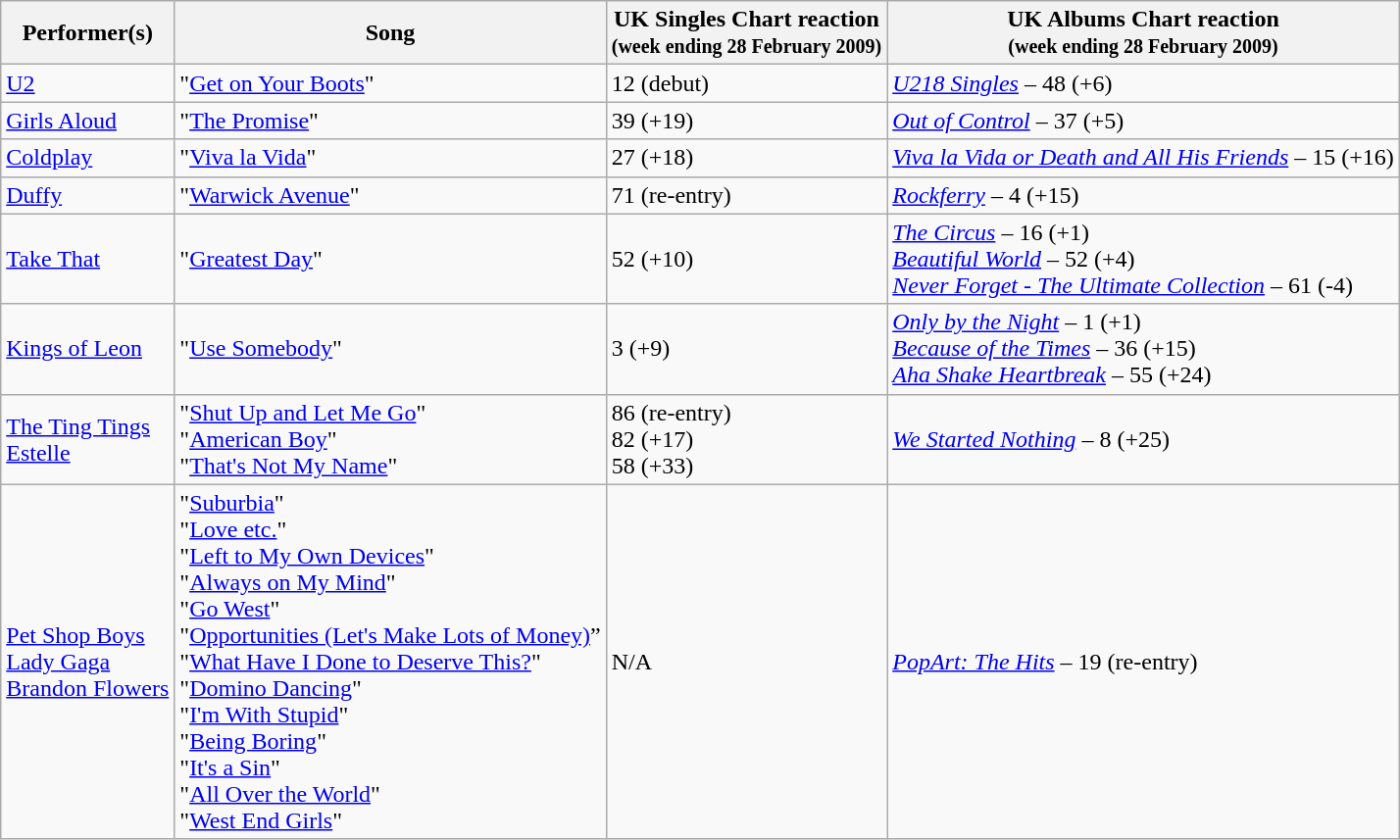<table class="wikitable">
<tr>
<th>Performer(s)</th>
<th>Song</th>
<th>UK Singles Chart reaction<br><small>(week ending 28 February 2009)</small></th>
<th>UK Albums Chart reaction<br><small>(week ending 28 February 2009)</small></th>
</tr>
<tr>
<td><a href='#'>U2</a></td>
<td>"<a href='#'>Get on Your Boots</a>"</td>
<td>12 (debut)</td>
<td><em><a href='#'>U218 Singles</a></em> – 48 (+6)</td>
</tr>
<tr>
<td><a href='#'>Girls Aloud</a></td>
<td>"<a href='#'>The Promise</a>"</td>
<td>39 (+19)</td>
<td><em><a href='#'>Out of Control</a></em> – 37 (+5)</td>
</tr>
<tr>
<td><a href='#'>Coldplay</a></td>
<td>"<a href='#'>Viva la Vida</a>"</td>
<td>27 (+18)</td>
<td><em><a href='#'>Viva la Vida or Death and All His Friends</a></em> – 15 (+16)</td>
</tr>
<tr>
<td><a href='#'>Duffy</a></td>
<td>"<a href='#'>Warwick Avenue</a>"</td>
<td>71 (re-entry)</td>
<td><em><a href='#'>Rockferry</a></em> – 4 (+15)</td>
</tr>
<tr>
<td><a href='#'>Take That</a></td>
<td>"<a href='#'>Greatest Day</a>"</td>
<td>52 (+10)</td>
<td><em><a href='#'>The Circus</a></em> – 16 (+1)<br><em><a href='#'>Beautiful World</a></em> – 52 (+4)<br><em><a href='#'>Never Forget - The Ultimate Collection</a></em> – 61 (-4)</td>
</tr>
<tr>
<td><a href='#'>Kings of Leon</a></td>
<td>"<a href='#'>Use Somebody</a>"</td>
<td>3 (+9)</td>
<td><em><a href='#'>Only by the Night</a></em> – 1 (+1)<br><em><a href='#'>Because of the Times</a></em> – 36 (+15)<br><em><a href='#'>Aha Shake Heartbreak</a></em> – 55 (+24)</td>
</tr>
<tr>
<td><a href='#'>The Ting Tings</a><br><a href='#'>Estelle</a></td>
<td>"<a href='#'>Shut Up and Let Me Go</a>"<br>"<a href='#'>American Boy</a>"<br>"<a href='#'>That's Not My Name</a>"</td>
<td>86 (re-entry)<br>82 (+17)<br>58 (+33)</td>
<td><em><a href='#'>We Started Nothing</a></em> – 8 (+25)</td>
</tr>
<tr>
<td><a href='#'>Pet Shop Boys</a><br><a href='#'>Lady Gaga</a><br><a href='#'>Brandon Flowers</a></td>
<td>"<a href='#'>Suburbia</a>"<br>"<a href='#'>Love etc.</a>"<br>"<a href='#'>Left to My Own Devices</a>"<br>"<a href='#'>Always on My Mind</a>"<br>"<a href='#'>Go West</a>"<br>"<a href='#'>Opportunities (Let's Make Lots of Money)</a>”<br>"<a href='#'>What Have I Done to Deserve This?</a>"<br>"<a href='#'>Domino Dancing</a>"<br>"<a href='#'>I'm With Stupid</a>"<br>"<a href='#'>Being Boring</a>"<br>"<a href='#'>It's a Sin</a>"<br>"<a href='#'>All Over the World</a>"<br>"<a href='#'>West End Girls</a>"<br></td>
<td>N/A</td>
<td><em><a href='#'>PopArt: The Hits</a></em> – 19 (re-entry)</td>
</tr>
</table>
